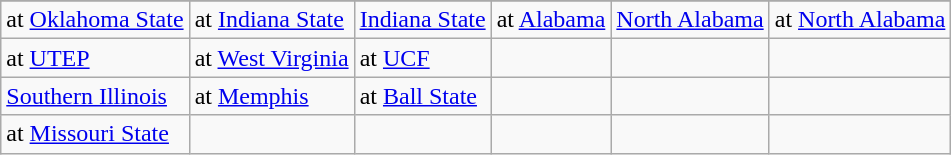<table class="wikitable">
<tr>
</tr>
<tr>
<td>at <a href='#'>Oklahoma State</a></td>
<td>at <a href='#'>Indiana State</a></td>
<td><a href='#'>Indiana State</a></td>
<td>at <a href='#'>Alabama</a></td>
<td><a href='#'>North Alabama</a></td>
<td>at <a href='#'>North Alabama</a></td>
</tr>
<tr>
<td>at <a href='#'>UTEP</a></td>
<td>at <a href='#'>West Virginia</a></td>
<td>at <a href='#'>UCF</a></td>
<td></td>
<td></td>
<td></td>
</tr>
<tr>
<td><a href='#'>Southern Illinois</a></td>
<td>at <a href='#'>Memphis</a></td>
<td>at <a href='#'>Ball State</a></td>
<td></td>
<td></td>
<td></td>
</tr>
<tr>
<td>at <a href='#'>Missouri State</a></td>
<td></td>
<td></td>
<td></td>
<td></td>
<td></td>
</tr>
</table>
